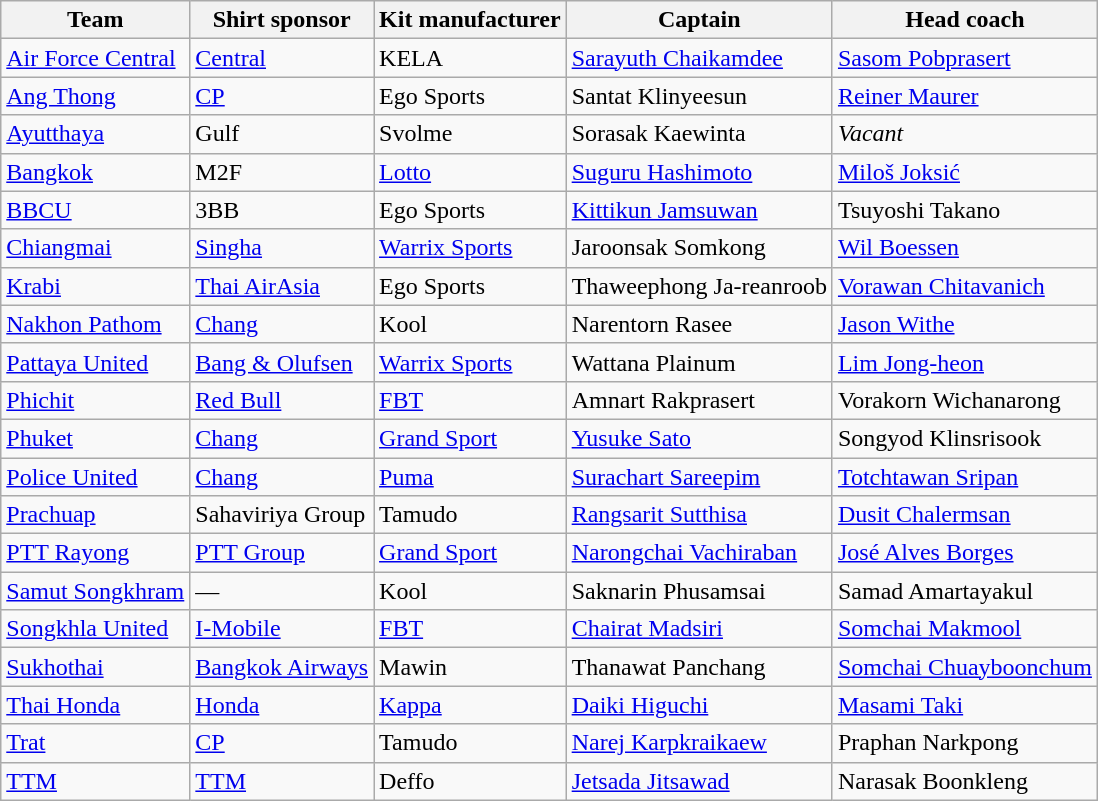<table class="wikitable sortable" style="text-align: left;">
<tr>
<th>Team</th>
<th>Shirt sponsor</th>
<th>Kit manufacturer</th>
<th>Captain</th>
<th>Head coach</th>
</tr>
<tr>
<td><a href='#'>Air Force Central</a></td>
<td><a href='#'>Central</a></td>
<td>KELA</td>
<td> <a href='#'>Sarayuth Chaikamdee</a></td>
<td> <a href='#'>Sasom Pobprasert</a></td>
</tr>
<tr>
<td><a href='#'>Ang Thong</a></td>
<td><a href='#'>CP</a></td>
<td>Ego Sports</td>
<td> Santat Klinyeesun</td>
<td> <a href='#'>Reiner Maurer</a></td>
</tr>
<tr>
<td><a href='#'>Ayutthaya</a></td>
<td>Gulf</td>
<td>Svolme</td>
<td> Sorasak Kaewinta</td>
<td><em>Vacant</em></td>
</tr>
<tr>
<td><a href='#'>Bangkok</a></td>
<td>M2F</td>
<td><a href='#'>Lotto</a></td>
<td> <a href='#'>Suguru Hashimoto</a></td>
<td> <a href='#'>Miloš Joksić</a></td>
</tr>
<tr>
<td><a href='#'>BBCU</a></td>
<td>3BB</td>
<td>Ego Sports</td>
<td> <a href='#'>Kittikun Jamsuwan</a></td>
<td> Tsuyoshi Takano</td>
</tr>
<tr>
<td><a href='#'>Chiangmai</a></td>
<td><a href='#'>Singha</a></td>
<td><a href='#'>Warrix Sports</a></td>
<td> Jaroonsak Somkong</td>
<td> <a href='#'>Wil Boessen</a></td>
</tr>
<tr>
<td><a href='#'>Krabi</a></td>
<td><a href='#'>Thai AirAsia</a></td>
<td>Ego Sports</td>
<td> Thaweephong Ja-reanroob</td>
<td> <a href='#'>Vorawan Chitavanich</a></td>
</tr>
<tr>
<td><a href='#'>Nakhon Pathom</a></td>
<td><a href='#'>Chang</a></td>
<td>Kool</td>
<td> Narentorn Rasee</td>
<td> <a href='#'>Jason Withe</a></td>
</tr>
<tr>
<td><a href='#'>Pattaya United</a></td>
<td><a href='#'>Bang & Olufsen</a></td>
<td><a href='#'>Warrix Sports</a></td>
<td> Wattana Plainum</td>
<td> <a href='#'>Lim Jong-heon</a></td>
</tr>
<tr>
<td><a href='#'>Phichit</a></td>
<td><a href='#'>Red Bull</a></td>
<td><a href='#'>FBT</a></td>
<td> Amnart Rakprasert</td>
<td> Vorakorn Wichanarong</td>
</tr>
<tr>
<td><a href='#'>Phuket</a></td>
<td><a href='#'>Chang</a></td>
<td><a href='#'>Grand Sport</a></td>
<td> <a href='#'>Yusuke Sato</a></td>
<td> Songyod Klinsrisook</td>
</tr>
<tr>
<td><a href='#'>Police United</a></td>
<td><a href='#'>Chang</a></td>
<td><a href='#'>Puma</a></td>
<td> <a href='#'>Surachart Sareepim</a></td>
<td> <a href='#'>Totchtawan Sripan</a></td>
</tr>
<tr>
<td><a href='#'>Prachuap</a></td>
<td>Sahaviriya Group</td>
<td>Tamudo</td>
<td> <a href='#'>Rangsarit Sutthisa</a></td>
<td> <a href='#'>Dusit Chalermsan</a></td>
</tr>
<tr>
<td><a href='#'>PTT Rayong</a></td>
<td><a href='#'>PTT Group</a></td>
<td><a href='#'>Grand Sport</a></td>
<td> <a href='#'>Narongchai Vachiraban</a></td>
<td> <a href='#'>José Alves Borges</a></td>
</tr>
<tr>
<td><a href='#'>Samut Songkhram</a></td>
<td>—</td>
<td>Kool</td>
<td> Saknarin Phusamsai</td>
<td> Samad Amartayakul</td>
</tr>
<tr>
<td><a href='#'>Songkhla United</a></td>
<td><a href='#'>I-Mobile</a></td>
<td><a href='#'>FBT</a></td>
<td> <a href='#'>Chairat Madsiri</a></td>
<td> <a href='#'>Somchai Makmool</a></td>
</tr>
<tr>
<td><a href='#'>Sukhothai</a></td>
<td><a href='#'>Bangkok Airways</a></td>
<td>Mawin</td>
<td> Thanawat Panchang</td>
<td> <a href='#'>Somchai Chuayboonchum</a></td>
</tr>
<tr>
<td><a href='#'>Thai Honda</a></td>
<td><a href='#'>Honda</a></td>
<td><a href='#'>Kappa</a></td>
<td> <a href='#'>Daiki Higuchi</a></td>
<td> <a href='#'>Masami Taki</a></td>
</tr>
<tr>
<td><a href='#'>Trat</a></td>
<td><a href='#'>CP</a></td>
<td>Tamudo</td>
<td> <a href='#'>Narej Karpkraikaew</a></td>
<td> Praphan Narkpong</td>
</tr>
<tr>
<td><a href='#'>TTM</a></td>
<td><a href='#'>TTM</a></td>
<td>Deffo</td>
<td> <a href='#'>Jetsada Jitsawad</a></td>
<td> Narasak Boonkleng</td>
</tr>
</table>
